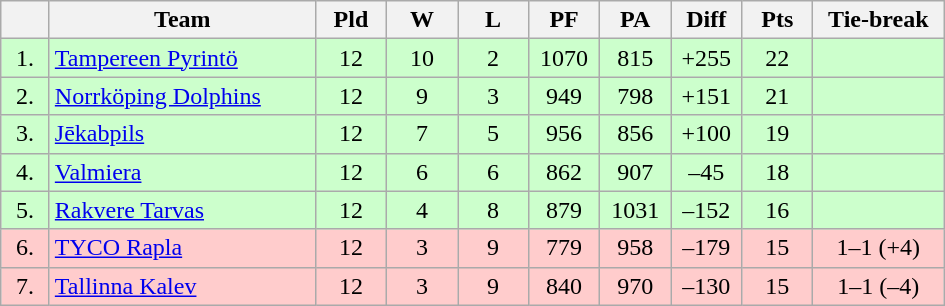<table class="wikitable" style="text-align:center">
<tr>
<th width=25></th>
<th width=170>Team</th>
<th width=40>Pld</th>
<th width=40>W</th>
<th width=40>L</th>
<th width=40>PF</th>
<th width=40>PA</th>
<th width=40>Diff</th>
<th width=40>Pts</th>
<th width=80>Tie-break</th>
</tr>
<tr style="background: #ccffcc;">
<td>1.</td>
<td align=left> <a href='#'>Tampereen Pyrintö</a></td>
<td>12</td>
<td>10</td>
<td>2</td>
<td>1070</td>
<td>815</td>
<td>+255</td>
<td>22</td>
<td></td>
</tr>
<tr style="background: #ccffcc;">
<td>2.</td>
<td align=left> <a href='#'>Norrköping Dolphins</a></td>
<td>12</td>
<td>9</td>
<td>3</td>
<td>949</td>
<td>798</td>
<td>+151</td>
<td>21</td>
<td></td>
</tr>
<tr style="background: #ccffcc;">
<td>3.</td>
<td align=left> <a href='#'>Jēkabpils</a></td>
<td>12</td>
<td>7</td>
<td>5</td>
<td>956</td>
<td>856</td>
<td>+100</td>
<td>19</td>
<td></td>
</tr>
<tr style="background: #ccffcc;">
<td>4.</td>
<td align=left> <a href='#'>Valmiera</a></td>
<td>12</td>
<td>6</td>
<td>6</td>
<td>862</td>
<td>907</td>
<td>–45</td>
<td>18</td>
<td></td>
</tr>
<tr style="background: #ccffcc;">
<td>5.</td>
<td align=left> <a href='#'>Rakvere Tarvas</a></td>
<td>12</td>
<td>4</td>
<td>8</td>
<td>879</td>
<td>1031</td>
<td>–152</td>
<td>16</td>
<td></td>
</tr>
<tr style="background: #ffcccc;">
<td>6.</td>
<td align=left> <a href='#'>TYCO Rapla</a></td>
<td>12</td>
<td>3</td>
<td>9</td>
<td>779</td>
<td>958</td>
<td>–179</td>
<td>15</td>
<td>1–1 (+4)</td>
</tr>
<tr style="background: #ffcccc;">
<td>7.</td>
<td align=left> <a href='#'>Tallinna Kalev</a></td>
<td>12</td>
<td>3</td>
<td>9</td>
<td>840</td>
<td>970</td>
<td>–130</td>
<td>15</td>
<td>1–1 (–4)</td>
</tr>
</table>
